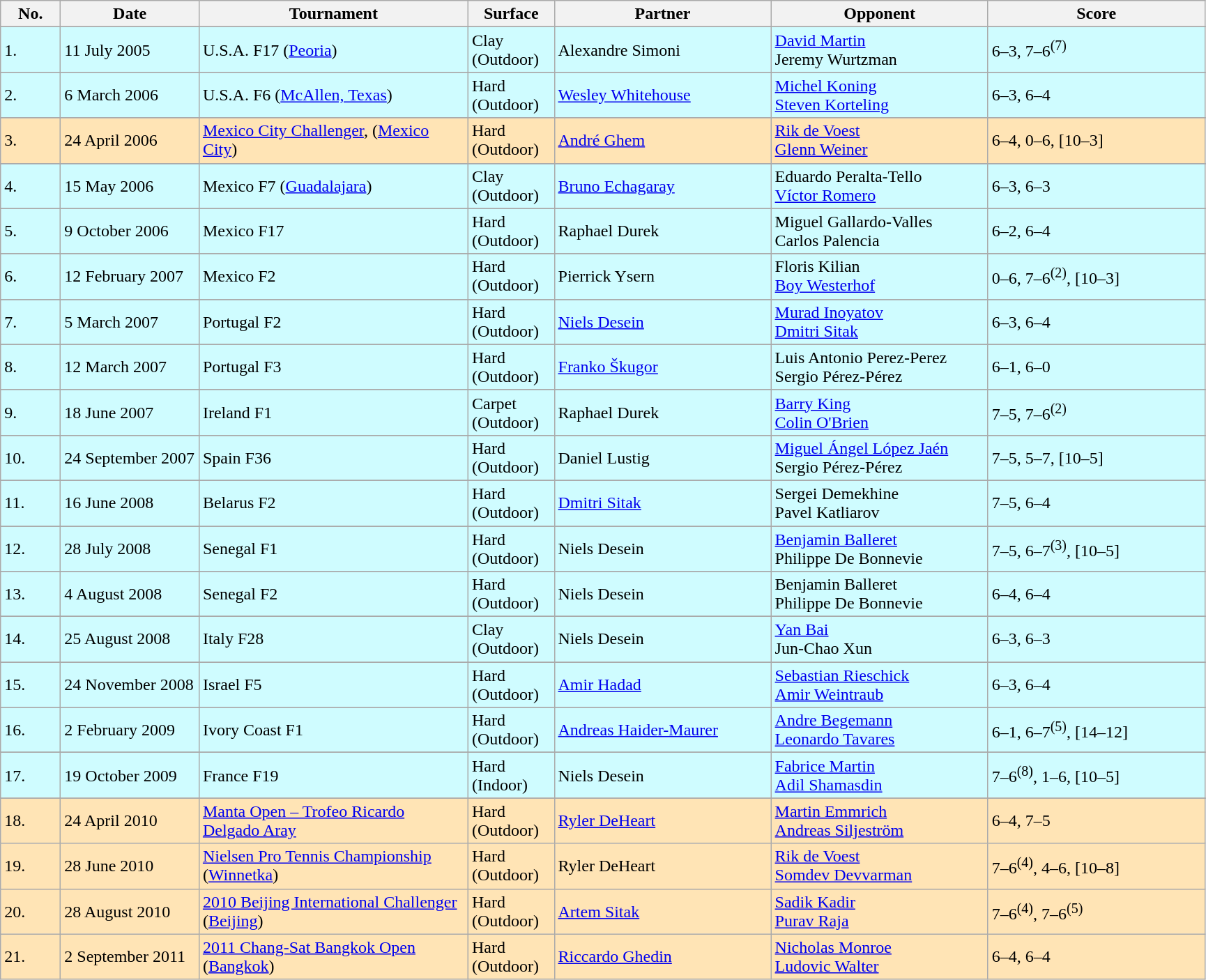<table class="sortable wikitable">
<tr>
<th width=50>No.</th>
<th width=125>Date</th>
<th width=250>Tournament</th>
<th width=75>Surface</th>
<th width=200>Partner</th>
<th width=200>Opponent</th>
<th width=200>Score</th>
</tr>
<tr>
</tr>
<tr bgcolor="CFFCFF">
<td>1.</td>
<td>11 July 2005</td>
<td>U.S.A. F17 (<a href='#'>Peoria</a>)</td>
<td>Clay (Outdoor)</td>
<td> Alexandre Simoni</td>
<td> <a href='#'>David Martin</a><br> Jeremy Wurtzman</td>
<td>6–3, 7–6<sup>(7)</sup></td>
</tr>
<tr>
</tr>
<tr bgcolor="CFFCFF">
<td>2.</td>
<td>6 March 2006</td>
<td>U.S.A. F6 (<a href='#'>McAllen, Texas</a>)</td>
<td>Hard  (Outdoor)</td>
<td> <a href='#'>Wesley Whitehouse</a></td>
<td> <a href='#'>Michel Koning</a><br> <a href='#'>Steven Korteling</a></td>
<td>6–3, 6–4</td>
</tr>
<tr>
</tr>
<tr bgcolor="moccasin">
<td>3.</td>
<td>24 April 2006</td>
<td><a href='#'>Mexico City Challenger</a>, (<a href='#'>Mexico City</a>)</td>
<td>Hard (Outdoor)</td>
<td> <a href='#'>André Ghem</a></td>
<td> <a href='#'>Rik de Voest</a><br> <a href='#'>Glenn Weiner</a></td>
<td>6–4, 0–6, [10–3]</td>
</tr>
<tr>
</tr>
<tr bgcolor="CFFCFF">
<td>4.</td>
<td>15 May 2006</td>
<td>Mexico F7 (<a href='#'>Guadalajara</a>)</td>
<td>Clay (Outdoor)</td>
<td> <a href='#'>Bruno Echagaray</a></td>
<td> Eduardo Peralta-Tello<br> <a href='#'>Víctor Romero</a></td>
<td>6–3, 6–3</td>
</tr>
<tr>
</tr>
<tr bgcolor="CFFCFF">
<td>5.</td>
<td>9 October 2006</td>
<td>Mexico F17</td>
<td>Hard (Outdoor)</td>
<td> Raphael Durek</td>
<td> Miguel Gallardo-Valles<br> Carlos Palencia</td>
<td>6–2, 6–4</td>
</tr>
<tr>
</tr>
<tr bgcolor="CFFCFF">
<td>6.</td>
<td>12 February 2007</td>
<td>Mexico F2</td>
<td>Hard (Outdoor)</td>
<td> Pierrick Ysern</td>
<td> Floris Kilian<br> <a href='#'>Boy Westerhof</a></td>
<td>0–6, 7–6<sup>(2)</sup>, [10–3]</td>
</tr>
<tr>
</tr>
<tr bgcolor="CFFCFF">
<td>7.</td>
<td>5 March 2007</td>
<td>Portugal F2</td>
<td>Hard (Outdoor)</td>
<td> <a href='#'>Niels Desein</a></td>
<td> <a href='#'>Murad Inoyatov</a><br> <a href='#'>Dmitri Sitak</a></td>
<td>6–3, 6–4</td>
</tr>
<tr>
</tr>
<tr bgcolor="CFFCFF">
<td>8.</td>
<td>12 March 2007</td>
<td>Portugal F3</td>
<td>Hard (Outdoor)</td>
<td> <a href='#'>Franko Škugor</a></td>
<td> Luis Antonio Perez-Perez<br> Sergio Pérez-Pérez</td>
<td>6–1, 6–0</td>
</tr>
<tr>
</tr>
<tr bgcolor="CFFCFF">
<td>9.</td>
<td>18 June 2007</td>
<td>Ireland F1</td>
<td>Carpet (Outdoor)</td>
<td> Raphael Durek</td>
<td> <a href='#'>Barry King</a><br> <a href='#'>Colin O'Brien</a></td>
<td>7–5, 7–6<sup>(2)</sup></td>
</tr>
<tr>
</tr>
<tr bgcolor="CFFCFF">
<td>10.</td>
<td>24 September 2007</td>
<td>Spain F36</td>
<td>Hard (Outdoor)</td>
<td> Daniel Lustig</td>
<td> <a href='#'>Miguel Ángel López Jaén</a><br> Sergio Pérez-Pérez</td>
<td>7–5, 5–7, [10–5]</td>
</tr>
<tr>
</tr>
<tr bgcolor="CFFCFF">
<td>11.</td>
<td>16 June 2008</td>
<td>Belarus F2</td>
<td>Hard (Outdoor)</td>
<td> <a href='#'>Dmitri Sitak</a></td>
<td> Sergei Demekhine<br> Pavel Katliarov</td>
<td>7–5, 6–4</td>
</tr>
<tr>
</tr>
<tr bgcolor="CFFCFF">
<td>12.</td>
<td>28 July 2008</td>
<td>Senegal F1</td>
<td>Hard (Outdoor)</td>
<td> Niels Desein</td>
<td> <a href='#'>Benjamin Balleret</a><br> Philippe De Bonnevie</td>
<td>7–5, 6–7<sup>(3)</sup>, [10–5]</td>
</tr>
<tr>
</tr>
<tr bgcolor="CFFCFF">
<td>13.</td>
<td>4 August 2008</td>
<td>Senegal F2</td>
<td>Hard (Outdoor)</td>
<td> Niels Desein</td>
<td> Benjamin Balleret<br> Philippe De Bonnevie</td>
<td>6–4, 6–4</td>
</tr>
<tr>
</tr>
<tr bgcolor="CFFCFF">
<td>14.</td>
<td>25 August 2008</td>
<td>Italy F28</td>
<td>Clay (Outdoor)</td>
<td> Niels Desein</td>
<td> <a href='#'>Yan Bai</a><br> Jun-Chao Xun</td>
<td>6–3, 6–3</td>
</tr>
<tr>
</tr>
<tr bgcolor="CFFCFF">
<td>15.</td>
<td>24 November 2008</td>
<td>Israel F5</td>
<td>Hard (Outdoor)</td>
<td> <a href='#'>Amir Hadad</a></td>
<td> <a href='#'>Sebastian Rieschick</a><br> <a href='#'>Amir Weintraub</a></td>
<td>6–3, 6–4</td>
</tr>
<tr>
</tr>
<tr bgcolor="CFFCFF">
<td>16.</td>
<td>2 February 2009</td>
<td>Ivory Coast F1</td>
<td>Hard (Outdoor)</td>
<td> <a href='#'>Andreas Haider-Maurer</a></td>
<td> <a href='#'>Andre Begemann</a><br> <a href='#'>Leonardo Tavares</a></td>
<td>6–1, 6–7<sup>(5)</sup>, [14–12]</td>
</tr>
<tr>
</tr>
<tr bgcolor="CFFCFF">
<td>17.</td>
<td>19 October 2009</td>
<td>France F19</td>
<td>Hard (Indoor)</td>
<td> Niels Desein</td>
<td> <a href='#'>Fabrice Martin</a><br> <a href='#'>Adil Shamasdin</a></td>
<td>7–6<sup>(8)</sup>, 1–6, [10–5]</td>
</tr>
<tr>
</tr>
<tr bgcolor="moccasin">
<td>18.</td>
<td>24 April 2010</td>
<td><a href='#'>Manta Open – Trofeo Ricardo Delgado Aray</a></td>
<td>Hard (Outdoor)</td>
<td> <a href='#'>Ryler DeHeart</a></td>
<td> <a href='#'>Martin Emmrich</a><br> <a href='#'>Andreas Siljeström</a></td>
<td>6–4, 7–5</td>
</tr>
<tr bgcolor="moccasin">
<td>19.</td>
<td>28 June 2010</td>
<td><a href='#'>Nielsen Pro Tennis Championship</a> (<a href='#'>Winnetka</a>)</td>
<td>Hard (Outdoor)</td>
<td> Ryler DeHeart</td>
<td> <a href='#'>Rik de Voest</a><br> <a href='#'>Somdev Devvarman</a></td>
<td>7–6<sup>(4)</sup>, 4–6, [10–8]</td>
</tr>
<tr bgcolor="moccasin">
<td>20.</td>
<td>28 August 2010</td>
<td><a href='#'>2010 Beijing International Challenger</a> (<a href='#'>Beijing</a>)</td>
<td>Hard (Outdoor)</td>
<td> <a href='#'>Artem Sitak</a></td>
<td> <a href='#'>Sadik Kadir</a><br> <a href='#'>Purav Raja</a></td>
<td>7–6<sup>(4)</sup>, 7–6<sup>(5)</sup></td>
</tr>
<tr bgcolor="moccasin">
<td>21.</td>
<td>2 September 2011</td>
<td><a href='#'>2011 Chang-Sat Bangkok Open</a> (<a href='#'>Bangkok</a>)</td>
<td>Hard (Outdoor)</td>
<td> <a href='#'>Riccardo Ghedin</a></td>
<td> <a href='#'>Nicholas Monroe</a><br> <a href='#'>Ludovic Walter</a></td>
<td>6–4, 6–4</td>
</tr>
</table>
